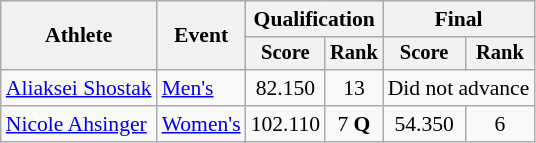<table class=wikitable style=font-size:90%;text-align:center>
<tr>
<th rowspan=2>Athlete</th>
<th rowspan=2>Event</th>
<th colspan=2>Qualification</th>
<th colspan=2>Final</th>
</tr>
<tr style=font-size:95%>
<th>Score</th>
<th>Rank</th>
<th>Score</th>
<th>Rank</th>
</tr>
<tr>
<td align=left><a href='#'>Aliaksei Shostak</a></td>
<td align=left><a href='#'>Men's</a></td>
<td>82.150</td>
<td>13</td>
<td colspan=2>Did not advance</td>
</tr>
<tr>
<td align=left><a href='#'>Nicole Ahsinger</a></td>
<td align=left><a href='#'>Women's</a></td>
<td>102.110</td>
<td>7 <strong>Q</strong></td>
<td>54.350</td>
<td>6</td>
</tr>
</table>
